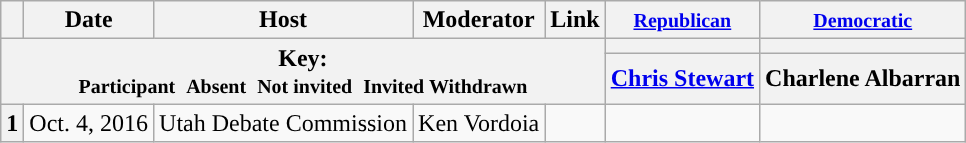<table class="wikitable" style="text-align:center;">
<tr>
<th scope="col"></th>
<th scope="col">Date</th>
<th scope="col">Host</th>
<th scope="col">Moderator</th>
<th scope="col">Link</th>
<th scope="col"><small><a href='#'>Republican</a></small></th>
<th scope="col"><small><a href='#'>Democratic</a></small></th>
</tr>
<tr>
<th colspan="5" rowspan="2">Key:<br> <small>Participant </small>  <small>Absent </small>  <small>Not invited </small>  <small>Invited  Withdrawn</small></th>
<th scope="col" style="background:"></th>
<th scope="col" style="background:"></th>
</tr>
<tr>
<th scope="col"><a href='#'>Chris Stewart</a></th>
<th scope="col">Charlene Albarran</th>
</tr>
<tr>
<th>1</th>
<td style="white-space:nowrap;">Oct. 4, 2016</td>
<td style="white-space:nowrap;">Utah Debate Commission</td>
<td style="white-space:nowrap;">Ken Vordoia</td>
<td style="white-space:nowrap;"></td>
<td></td>
<td></td>
</tr>
</table>
